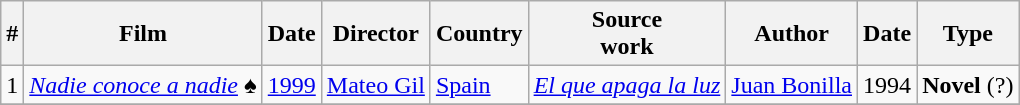<table class="wikitable">
<tr>
<th>#</th>
<th>Film</th>
<th>Date</th>
<th>Director</th>
<th>Country</th>
<th>Source<br>work</th>
<th>Author</th>
<th>Date</th>
<th>Type</th>
</tr>
<tr>
<td>1</td>
<td><em><a href='#'>Nadie conoce a nadie</a></em> ♠</td>
<td><a href='#'>1999</a></td>
<td><a href='#'>Mateo Gil</a></td>
<td><a href='#'>Spain</a></td>
<td><em><a href='#'>El que apaga la luz</a></em></td>
<td><a href='#'>Juan Bonilla</a></td>
<td>1994</td>
<td><strong>Novel</strong> (?)</td>
</tr>
<tr>
</tr>
</table>
